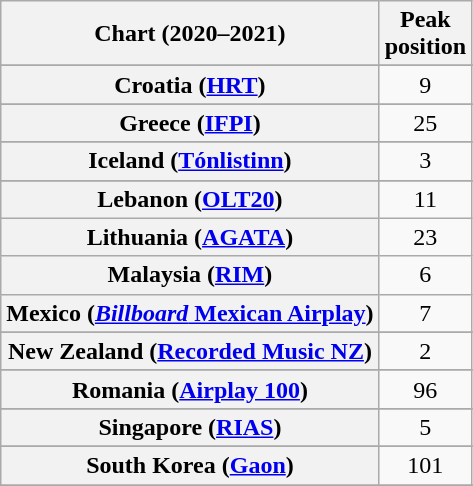<table class="wikitable sortable plainrowheaders" style="text-align:center">
<tr>
<th scope="col">Chart (2020–2021)</th>
<th scope="col">Peak<br>position</th>
</tr>
<tr>
</tr>
<tr>
</tr>
<tr>
</tr>
<tr>
</tr>
<tr>
</tr>
<tr>
</tr>
<tr>
</tr>
<tr>
</tr>
<tr>
</tr>
<tr>
<th scope="row">Croatia (<a href='#'>HRT</a>)</th>
<td>9</td>
</tr>
<tr>
</tr>
<tr>
</tr>
<tr>
</tr>
<tr>
</tr>
<tr>
</tr>
<tr>
</tr>
<tr>
<th scope="row">Greece (<a href='#'>IFPI</a>)</th>
<td>25</td>
</tr>
<tr>
</tr>
<tr>
</tr>
<tr>
</tr>
<tr>
<th scope="row">Iceland (<a href='#'>Tónlistinn</a>)</th>
<td>3</td>
</tr>
<tr>
</tr>
<tr>
</tr>
<tr>
</tr>
<tr>
<th scope="row">Lebanon (<a href='#'>OLT20</a>)</th>
<td>11</td>
</tr>
<tr>
<th scope="row">Lithuania (<a href='#'>AGATA</a>)</th>
<td>23</td>
</tr>
<tr>
<th scope="row">Malaysia (<a href='#'>RIM</a>)</th>
<td>6</td>
</tr>
<tr>
<th scope="row">Mexico (<a href='#'><em>Billboard</em> Mexican Airplay</a>)</th>
<td>7</td>
</tr>
<tr>
</tr>
<tr>
</tr>
<tr>
<th scope="row">New Zealand (<a href='#'>Recorded Music NZ</a>)</th>
<td>2</td>
</tr>
<tr>
</tr>
<tr>
</tr>
<tr>
</tr>
<tr>
<th scope="row">Romania (<a href='#'>Airplay 100</a>)</th>
<td>96</td>
</tr>
<tr>
</tr>
<tr>
<th scope="row">Singapore (<a href='#'>RIAS</a>)</th>
<td>5</td>
</tr>
<tr>
</tr>
<tr>
<th scope="row">South Korea (<a href='#'>Gaon</a>)</th>
<td>101</td>
</tr>
<tr>
</tr>
<tr>
</tr>
<tr>
</tr>
<tr>
</tr>
<tr>
</tr>
<tr>
</tr>
<tr>
</tr>
<tr>
</tr>
<tr>
</tr>
<tr>
</tr>
</table>
